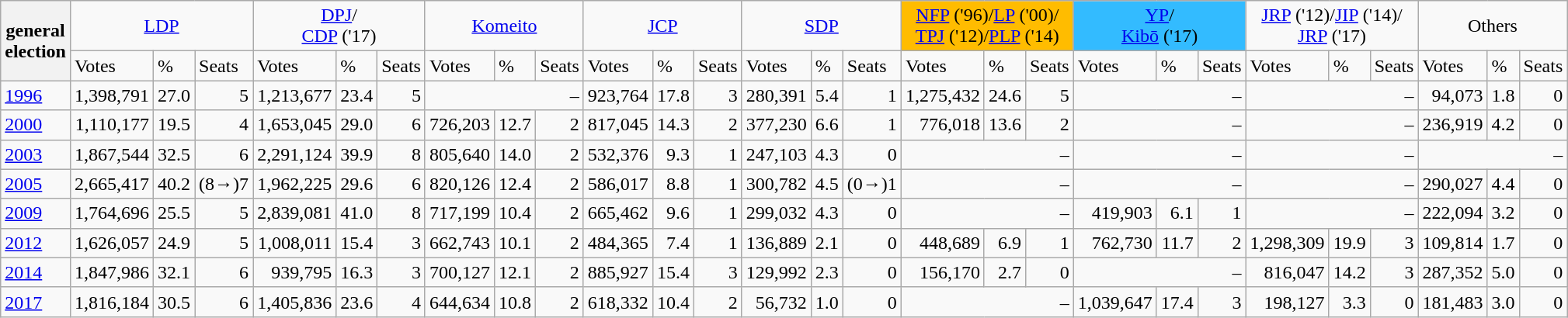<table class="wikitable">
<tr align="center">
<th rowspan="2">general election</th>
<td colspan="3" ><a href='#'>LDP</a></td>
<td colspan="3" ><a href='#'>DPJ</a>/<br><a href='#'>CDP</a> ('17)</td>
<td colspan="3" ><a href='#'>Komeito</a></td>
<td colspan="3" ><a href='#'>JCP</a></td>
<td colspan="3" ><a href='#'>SDP</a></td>
<td colspan="3" bgcolor="#FFBC00"><a href='#'>NFP</a> ('96)/<a href='#'>LP</a> ('00)/<br><a href='#'>TPJ</a> ('12)/<a href='#'>PLP</a> ('14)</td>
<td colspan="3" bgcolor="#3bf"><a href='#'>YP</a>/<br><a href='#'>Kibō</a> ('17)</td>
<td colspan="3" ><a href='#'>JRP</a> ('12)/<a href='#'>JIP</a> ('14)/<br><a href='#'>JRP</a> ('17)</td>
<td colspan="3" >Others</td>
</tr>
<tr>
<td>Votes</td>
<td>%</td>
<td>Seats</td>
<td>Votes</td>
<td>%</td>
<td>Seats</td>
<td>Votes</td>
<td>%</td>
<td>Seats</td>
<td>Votes</td>
<td>%</td>
<td>Seats</td>
<td>Votes</td>
<td>%</td>
<td>Seats</td>
<td>Votes</td>
<td>%</td>
<td>Seats</td>
<td>Votes</td>
<td>%</td>
<td>Seats</td>
<td>Votes</td>
<td>%</td>
<td>Seats</td>
<td>Votes</td>
<td>%</td>
<td>Seats</td>
</tr>
<tr align="right">
<td align="left"><a href='#'>1996</a></td>
<td>1,398,791</td>
<td>27.0</td>
<td>5</td>
<td>1,213,677</td>
<td>23.4</td>
<td>5</td>
<td colspan="3">–</td>
<td>923,764</td>
<td>17.8</td>
<td>3</td>
<td>280,391</td>
<td>5.4</td>
<td>1</td>
<td>1,275,432</td>
<td>24.6</td>
<td>5</td>
<td colspan="3">–</td>
<td colspan="3">–</td>
<td>94,073</td>
<td>1.8</td>
<td>0</td>
</tr>
<tr align="right">
<td align="left"><a href='#'>2000</a></td>
<td>1,110,177</td>
<td>19.5</td>
<td>4</td>
<td>1,653,045</td>
<td>29.0</td>
<td>6</td>
<td>726,203</td>
<td>12.7</td>
<td>2</td>
<td>817,045</td>
<td>14.3</td>
<td>2</td>
<td>377,230</td>
<td>6.6</td>
<td>1</td>
<td>776,018</td>
<td>13.6</td>
<td>2</td>
<td colspan="3">–</td>
<td colspan="3">–</td>
<td>236,919</td>
<td>4.2</td>
<td>0</td>
</tr>
<tr align="right">
<td align="left"><a href='#'>2003</a></td>
<td>1,867,544</td>
<td>32.5</td>
<td>6</td>
<td>2,291,124</td>
<td>39.9</td>
<td>8</td>
<td>805,640</td>
<td>14.0</td>
<td>2</td>
<td>532,376</td>
<td>9.3</td>
<td>1</td>
<td>247,103</td>
<td>4.3</td>
<td>0</td>
<td colspan="3">–</td>
<td colspan="3">–</td>
<td colspan="3">–</td>
<td colspan="3">–</td>
</tr>
<tr align="right">
<td align="left"><a href='#'>2005</a></td>
<td>2,665,417</td>
<td>40.2</td>
<td>(8→)7</td>
<td>1,962,225</td>
<td>29.6</td>
<td>6</td>
<td>820,126</td>
<td>12.4</td>
<td>2</td>
<td>586,017</td>
<td>8.8</td>
<td>1</td>
<td>300,782</td>
<td>4.5</td>
<td>(0→)1</td>
<td colspan="3">–</td>
<td colspan="3">–</td>
<td colspan="3">–</td>
<td>290,027</td>
<td>4.4</td>
<td>0</td>
</tr>
<tr align="right">
<td align="left"><a href='#'>2009</a></td>
<td>1,764,696</td>
<td>25.5</td>
<td>5</td>
<td>2,839,081</td>
<td>41.0</td>
<td>8</td>
<td>717,199</td>
<td>10.4</td>
<td>2</td>
<td>665,462</td>
<td>9.6</td>
<td>1</td>
<td>299,032</td>
<td>4.3</td>
<td>0</td>
<td colspan="3">–</td>
<td>419,903</td>
<td>6.1</td>
<td>1</td>
<td colspan="3">–</td>
<td>222,094</td>
<td>3.2</td>
<td>0</td>
</tr>
<tr align="right">
<td align="left"><a href='#'>2012</a></td>
<td>1,626,057</td>
<td>24.9</td>
<td>5</td>
<td>1,008,011</td>
<td>15.4</td>
<td>3</td>
<td>662,743</td>
<td>10.1</td>
<td>2</td>
<td>484,365</td>
<td>7.4</td>
<td>1</td>
<td>136,889</td>
<td>2.1</td>
<td>0</td>
<td>448,689</td>
<td>6.9</td>
<td>1</td>
<td>762,730</td>
<td>11.7</td>
<td>2</td>
<td>1,298,309</td>
<td>19.9</td>
<td>3</td>
<td>109,814</td>
<td>1.7</td>
<td>0</td>
</tr>
<tr align="right">
<td align="left"><a href='#'>2014</a></td>
<td>1,847,986</td>
<td>32.1</td>
<td>6</td>
<td>939,795</td>
<td>16.3</td>
<td>3</td>
<td>700,127</td>
<td>12.1</td>
<td>2</td>
<td>885,927</td>
<td>15.4</td>
<td>3</td>
<td>129,992</td>
<td>2.3</td>
<td>0</td>
<td>156,170</td>
<td>2.7</td>
<td>0</td>
<td colspan="3">–</td>
<td>816,047</td>
<td>14.2</td>
<td>3</td>
<td>287,352</td>
<td>5.0</td>
<td>0</td>
</tr>
<tr align="right">
<td align="left"><a href='#'>2017</a></td>
<td>1,816,184</td>
<td>30.5</td>
<td>6</td>
<td>1,405,836</td>
<td>23.6</td>
<td>4</td>
<td>644,634</td>
<td>10.8</td>
<td>2</td>
<td>618,332</td>
<td>10.4</td>
<td>2</td>
<td>56,732</td>
<td>1.0</td>
<td>0</td>
<td colspan="3">–</td>
<td>1,039,647</td>
<td>17.4</td>
<td>3</td>
<td>198,127</td>
<td>3.3</td>
<td>0</td>
<td>181,483</td>
<td>3.0</td>
<td>0</td>
</tr>
</table>
